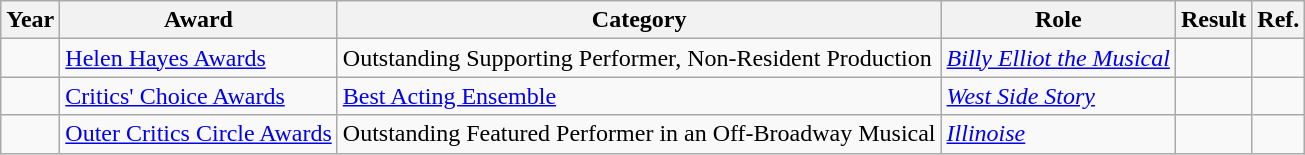<table class="wikitable" style="font-size: 100%;">
<tr>
<th>Year</th>
<th>Award</th>
<th>Category</th>
<th>Role</th>
<th>Result</th>
<th>Ref.</th>
</tr>
<tr>
<td></td>
<td><a href='#'>Helen Hayes Awards</a></td>
<td>Outstanding Supporting Performer, Non-Resident Production</td>
<td><em><a href='#'>Billy Elliot the Musical</a></em></td>
<td></td>
<td></td>
</tr>
<tr>
<td></td>
<td><a href='#'>Critics' Choice Awards</a></td>
<td><a href='#'>Best Acting Ensemble</a></td>
<td><em><a href='#'>West Side Story</a></em></td>
<td></td>
<td></td>
</tr>
<tr>
<td></td>
<td><a href='#'>Outer Critics Circle Awards</a></td>
<td>Outstanding Featured Performer in an Off-Broadway Musical</td>
<td><em><a href='#'>Illinoise</a></em></td>
<td></td>
<td></td>
</tr>
</table>
